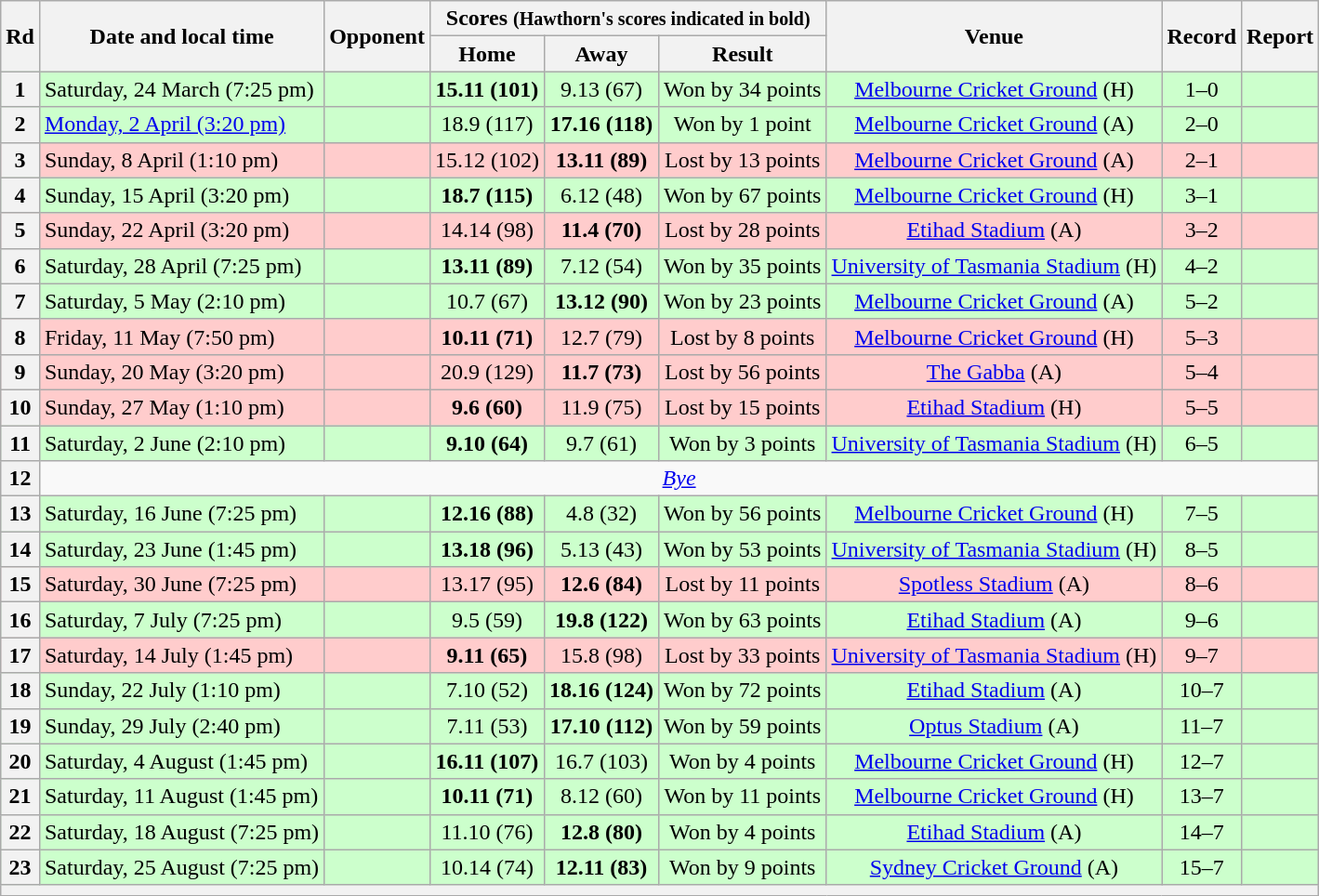<table class="wikitable" style="text-align:center">
<tr>
<th rowspan="2">Rd</th>
<th rowspan="2">Date and local time</th>
<th rowspan="2">Opponent</th>
<th colspan="3">Scores <small>(Hawthorn's scores indicated in bold)</small></th>
<th rowspan="2">Venue</th>
<th rowspan="2">Record</th>
<th rowspan="2">Report</th>
</tr>
<tr>
<th>Home</th>
<th>Away</th>
<th>Result</th>
</tr>
<tr style="background:#cfc">
<th>1</th>
<td align=left>Saturday, 24 March (7:25 pm)</td>
<td align=left></td>
<td><strong>15.11 (101)</strong></td>
<td>9.13 (67)</td>
<td>Won by 34 points</td>
<td><a href='#'>Melbourne Cricket Ground</a> (H)</td>
<td>1–0</td>
<td></td>
</tr>
<tr style="background:#cfc">
<th>2</th>
<td align=left><a href='#'>Monday, 2 April (3:20 pm)</a></td>
<td align=left></td>
<td>18.9 (117)</td>
<td><strong>17.16 (118)</strong></td>
<td>Won by 1 point</td>
<td><a href='#'>Melbourne Cricket Ground</a> (A)</td>
<td>2–0</td>
<td></td>
</tr>
<tr style="background:#fcc;">
<th>3</th>
<td align=left>Sunday, 8 April (1:10 pm)</td>
<td align=left></td>
<td>15.12 (102)</td>
<td><strong>13.11 (89)</strong></td>
<td>Lost by 13 points</td>
<td><a href='#'>Melbourne Cricket Ground</a> (A)</td>
<td>2–1</td>
<td></td>
</tr>
<tr style="background:#cfc">
<th>4</th>
<td align=left>Sunday, 15 April (3:20 pm)</td>
<td align=left></td>
<td><strong>18.7 (115)</strong></td>
<td>6.12 (48)</td>
<td>Won by 67 points</td>
<td><a href='#'>Melbourne Cricket Ground</a> (H)</td>
<td>3–1</td>
<td></td>
</tr>
<tr style="background:#fcc;">
<th>5</th>
<td align=left>Sunday, 22 April (3:20 pm)</td>
<td align=left></td>
<td>14.14 (98)</td>
<td><strong>11.4 (70)</strong></td>
<td>Lost by 28 points</td>
<td><a href='#'>Etihad Stadium</a> (A)</td>
<td>3–2</td>
<td></td>
</tr>
<tr style="background:#cfc">
<th>6</th>
<td align=left>Saturday, 28 April (7:25 pm)</td>
<td align=left></td>
<td><strong>13.11 (89)</strong></td>
<td>7.12 (54)</td>
<td>Won by 35 points</td>
<td><a href='#'>University of Tasmania Stadium</a> (H)</td>
<td>4–2</td>
<td></td>
</tr>
<tr style="background:#cfc">
<th>7</th>
<td align=left>Saturday, 5 May (2:10 pm)</td>
<td align=left></td>
<td>10.7 (67)</td>
<td><strong>13.12 (90)</strong></td>
<td>Won by 23 points</td>
<td><a href='#'>Melbourne Cricket Ground</a> (A)</td>
<td>5–2</td>
<td></td>
</tr>
<tr style="background:#fcc;">
<th>8</th>
<td align=left>Friday, 11 May (7:50 pm)</td>
<td align=left></td>
<td><strong>10.11 (71)</strong></td>
<td>12.7 (79)</td>
<td>Lost by 8 points</td>
<td><a href='#'>Melbourne Cricket Ground</a> (H)</td>
<td>5–3</td>
<td></td>
</tr>
<tr style="background:#fcc;">
<th>9</th>
<td align=left>Sunday, 20 May (3:20 pm)</td>
<td align=left></td>
<td>20.9 (129)</td>
<td><strong>11.7 (73)</strong></td>
<td>Lost by 56 points</td>
<td><a href='#'>The Gabba</a> (A)</td>
<td>5–4</td>
<td></td>
</tr>
<tr style="background:#fcc;">
<th>10</th>
<td align=left>Sunday, 27 May (1:10 pm)</td>
<td align=left></td>
<td><strong>9.6 (60)</strong></td>
<td>11.9 (75)</td>
<td>Lost by 15 points</td>
<td><a href='#'>Etihad Stadium</a> (H)</td>
<td>5–5</td>
<td></td>
</tr>
<tr style="background:#cfc">
<th>11</th>
<td align=left>Saturday, 2 June (2:10 pm)</td>
<td align=left></td>
<td><strong>9.10 (64)</strong></td>
<td>9.7 (61)</td>
<td>Won by 3 points</td>
<td><a href='#'>University of Tasmania Stadium</a> (H)</td>
<td>6–5</td>
<td></td>
</tr>
<tr>
<th>12</th>
<td colspan="8"><em><a href='#'>Bye</a></em></td>
</tr>
<tr style="background:#cfc">
<th>13</th>
<td align="left">Saturday, 16 June (7:25 pm)</td>
<td align="left"></td>
<td><strong>12.16 (88)</strong></td>
<td>4.8 (32)</td>
<td>Won by 56 points</td>
<td><a href='#'>Melbourne Cricket Ground</a> (H)</td>
<td>7–5</td>
<td></td>
</tr>
<tr style="background:#cfc">
<th>14</th>
<td align=left>Saturday, 23 June (1:45 pm)</td>
<td align=left></td>
<td><strong>13.18 (96)</strong></td>
<td>5.13 (43)</td>
<td>Won by 53 points</td>
<td><a href='#'>University of Tasmania Stadium</a> (H)</td>
<td>8–5</td>
<td></td>
</tr>
<tr style="background:#fcc;">
<th>15</th>
<td align=left>Saturday, 30 June (7:25 pm)</td>
<td align=left></td>
<td>13.17 (95)</td>
<td><strong>12.6 (84)</strong></td>
<td>Lost by 11 points</td>
<td><a href='#'>Spotless Stadium</a> (A)</td>
<td>8–6</td>
<td></td>
</tr>
<tr style="background:#cfc">
<th>16</th>
<td align=left>Saturday, 7 July (7:25 pm)</td>
<td align=left></td>
<td>9.5 (59)</td>
<td><strong>19.8 (122)</strong></td>
<td>Won by 63 points</td>
<td><a href='#'>Etihad Stadium</a> (A)</td>
<td>9–6</td>
<td></td>
</tr>
<tr style="background:#fcc;">
<th>17</th>
<td align=left>Saturday, 14 July (1:45 pm)</td>
<td align=left></td>
<td><strong>9.11 (65)</strong></td>
<td>15.8 (98)</td>
<td>Lost by 33 points</td>
<td><a href='#'>University of Tasmania Stadium</a> (H)</td>
<td>9–7</td>
<td></td>
</tr>
<tr style="background:#cfc">
<th>18</th>
<td align=left>Sunday, 22 July (1:10 pm)</td>
<td align=left></td>
<td>7.10 (52)</td>
<td><strong>18.16 (124)</strong></td>
<td>Won by 72 points</td>
<td><a href='#'>Etihad Stadium</a> (A)</td>
<td>10–7</td>
<td></td>
</tr>
<tr style="background:#cfc">
<th>19</th>
<td align=left>Sunday, 29 July (2:40 pm)</td>
<td align=left></td>
<td>7.11 (53)</td>
<td><strong>17.10 (112)</strong></td>
<td>Won by 59 points</td>
<td><a href='#'>Optus Stadium</a> (A)</td>
<td>11–7</td>
<td></td>
</tr>
<tr style="background:#cfc">
<th>20</th>
<td align=left>Saturday, 4 August (1:45 pm)</td>
<td align=left></td>
<td><strong>16.11 (107)</strong></td>
<td>16.7 (103)</td>
<td>Won by 4 points</td>
<td><a href='#'>Melbourne Cricket Ground</a> (H)</td>
<td>12–7</td>
<td></td>
</tr>
<tr style="background:#cfc">
<th>21</th>
<td align=left>Saturday, 11 August (1:45 pm)</td>
<td align=left></td>
<td><strong>10.11 (71)</strong></td>
<td>8.12 (60)</td>
<td>Won by 11 points</td>
<td><a href='#'>Melbourne Cricket Ground</a> (H)</td>
<td>13–7</td>
<td></td>
</tr>
<tr style="background:#cfc">
<th>22</th>
<td align=left>Saturday, 18 August (7:25 pm)</td>
<td align=left></td>
<td>11.10 (76)</td>
<td><strong>12.8 (80)</strong></td>
<td>Won by 4 points</td>
<td><a href='#'>Etihad Stadium</a> (A)</td>
<td>14–7</td>
<td></td>
</tr>
<tr style="background:#cfc">
<th>23</th>
<td align=left>Saturday, 25 August (7:25 pm)</td>
<td align=left></td>
<td>10.14 (74)</td>
<td><strong>12.11 (83)</strong></td>
<td>Won by 9 points</td>
<td><a href='#'>Sydney Cricket Ground</a> (A)</td>
<td>15–7</td>
<td></td>
</tr>
<tr>
<th colspan="9"></th>
</tr>
</table>
